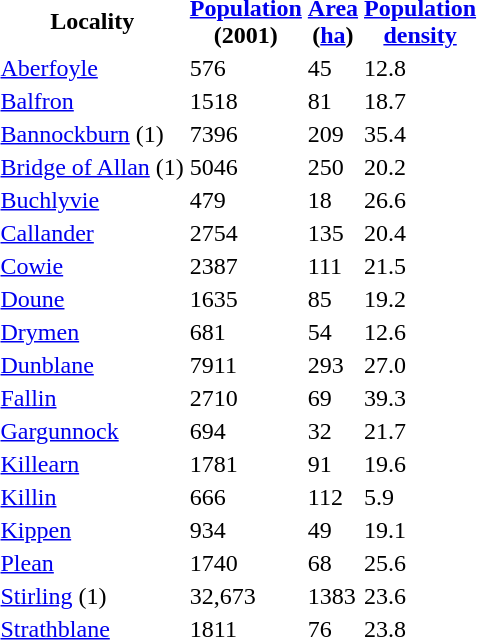<table>
<tr>
<th>Locality</th>
<th><a href='#'>Population</a><br>(2001)</th>
<th><a href='#'>Area</a><br>(<a href='#'>ha</a>)</th>
<th><a href='#'>Population<br>density</a></th>
</tr>
<tr>
<td><a href='#'>Aberfoyle</a></td>
<td>576</td>
<td>45</td>
<td>12.8</td>
</tr>
<tr>
<td><a href='#'>Balfron</a></td>
<td>1518</td>
<td>81</td>
<td>18.7</td>
</tr>
<tr>
<td><a href='#'>Bannockburn</a> (1)</td>
<td>7396</td>
<td>209</td>
<td>35.4</td>
</tr>
<tr>
<td><a href='#'>Bridge of Allan</a> (1)</td>
<td>5046</td>
<td>250</td>
<td>20.2</td>
</tr>
<tr>
<td><a href='#'>Buchlyvie</a></td>
<td>479</td>
<td>18</td>
<td>26.6</td>
</tr>
<tr>
<td><a href='#'>Callander</a></td>
<td>2754</td>
<td>135</td>
<td>20.4</td>
</tr>
<tr>
<td><a href='#'>Cowie</a></td>
<td>2387</td>
<td>111</td>
<td>21.5</td>
</tr>
<tr>
<td><a href='#'>Doune</a></td>
<td>1635</td>
<td>85</td>
<td>19.2</td>
</tr>
<tr>
<td><a href='#'>Drymen</a></td>
<td>681</td>
<td>54</td>
<td>12.6</td>
</tr>
<tr>
<td><a href='#'>Dunblane</a></td>
<td>7911</td>
<td>293</td>
<td>27.0</td>
</tr>
<tr>
<td><a href='#'>Fallin</a></td>
<td>2710</td>
<td>69</td>
<td>39.3</td>
</tr>
<tr>
<td><a href='#'>Gargunnock</a></td>
<td>694</td>
<td>32</td>
<td>21.7</td>
</tr>
<tr>
<td><a href='#'>Killearn</a></td>
<td>1781</td>
<td>91</td>
<td>19.6</td>
</tr>
<tr>
<td><a href='#'>Killin</a></td>
<td>666</td>
<td>112</td>
<td>5.9</td>
</tr>
<tr>
<td><a href='#'>Kippen</a></td>
<td>934</td>
<td>49</td>
<td>19.1</td>
</tr>
<tr>
<td><a href='#'>Plean</a></td>
<td>1740</td>
<td>68</td>
<td>25.6</td>
</tr>
<tr>
<td><a href='#'>Stirling</a> (1)</td>
<td>32,673</td>
<td>1383</td>
<td>23.6</td>
</tr>
<tr>
<td><a href='#'>Strathblane</a></td>
<td>1811</td>
<td>76</td>
<td>23.8</td>
</tr>
<tr>
</tr>
</table>
